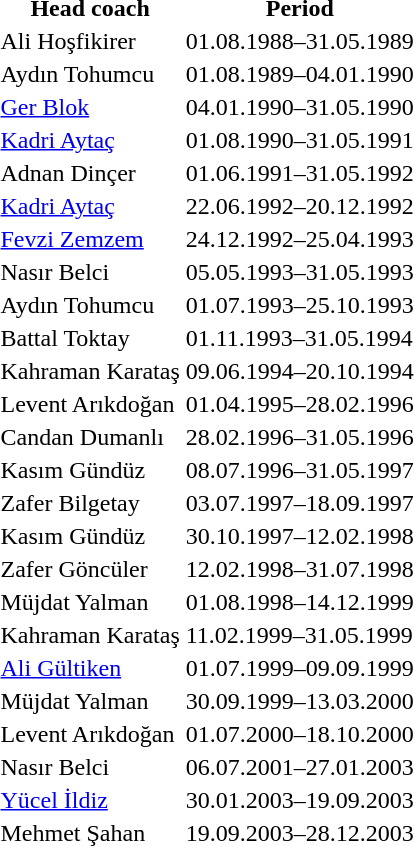<table style="padding:4px;">
<tr>
<th colspan="2"></th>
</tr>
<tr>
<th>Head coach</th>
<th>Period</th>
</tr>
<tr>
<td> Ali Hoşfikirer</td>
<td>01.08.1988–31.05.1989</td>
</tr>
<tr>
<td> Aydın Tohumcu</td>
<td>01.08.1989–04.01.1990</td>
</tr>
<tr>
<td> <a href='#'>Ger Blok</a></td>
<td>04.01.1990–31.05.1990</td>
</tr>
<tr>
<td> <a href='#'>Kadri Aytaç</a></td>
<td>01.08.1990–31.05.1991</td>
</tr>
<tr>
<td> Adnan Dinçer</td>
<td>01.06.1991–31.05.1992</td>
</tr>
<tr>
<td> <a href='#'>Kadri Aytaç</a></td>
<td>22.06.1992–20.12.1992</td>
</tr>
<tr>
<td> <a href='#'>Fevzi Zemzem</a></td>
<td>24.12.1992–25.04.1993</td>
</tr>
<tr>
<td> Nasır Belci</td>
<td>05.05.1993–31.05.1993</td>
</tr>
<tr>
<td> Aydın Tohumcu</td>
<td>01.07.1993–25.10.1993</td>
</tr>
<tr>
<td> Battal Toktay</td>
<td>01.11.1993–31.05.1994</td>
</tr>
<tr>
<td> Kahraman Karataş</td>
<td>09.06.1994–20.10.1994</td>
</tr>
<tr>
<td> Levent Arıkdoğan</td>
<td>01.04.1995–28.02.1996</td>
</tr>
<tr>
<td> Candan Dumanlı</td>
<td>28.02.1996–31.05.1996</td>
</tr>
<tr>
<td> Kasım Gündüz</td>
<td>08.07.1996–31.05.1997</td>
</tr>
<tr>
<td> Zafer Bilgetay</td>
<td>03.07.1997–18.09.1997</td>
</tr>
<tr>
<td> Kasım Gündüz</td>
<td>30.10.1997–12.02.1998</td>
</tr>
<tr>
<td> Zafer Göncüler</td>
<td>12.02.1998–31.07.1998</td>
</tr>
<tr>
<td> Müjdat Yalman</td>
<td>01.08.1998–14.12.1999</td>
</tr>
<tr>
<td> Kahraman Karataş</td>
<td>11.02.1999–31.05.1999</td>
</tr>
<tr>
<td> <a href='#'>Ali Gültiken</a></td>
<td>01.07.1999–09.09.1999</td>
</tr>
<tr>
<td> Müjdat Yalman</td>
<td>30.09.1999–13.03.2000</td>
</tr>
<tr>
<td> Levent Arıkdoğan</td>
<td>01.07.2000–18.10.2000</td>
</tr>
<tr>
<td> Nasır Belci</td>
<td>06.07.2001–27.01.2003</td>
</tr>
<tr>
<td> <a href='#'>Yücel İldiz</a></td>
<td>30.01.2003–19.09.2003</td>
</tr>
<tr>
<td> Mehmet Şahan</td>
<td>19.09.2003–28.12.2003</td>
</tr>
</table>
